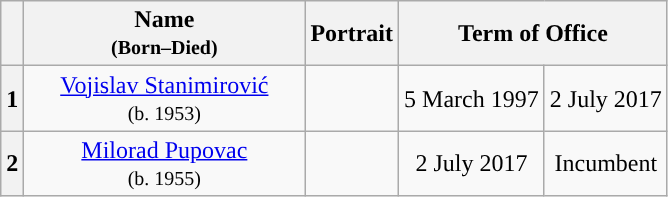<table class="wikitable" style="text-align:center">
<tr ->
<th></th>
<th width=180>Name<br><small>(Born–Died)</small></th>
<th>Portrait</th>
<th colspan=2>Term of Office</th>
</tr>
<tr ->
<th align=center style="background: ">1</th>
<td><a href='#'>Vojislav Stanimirović</a><br><small>(b. 1953)</small></td>
<td></td>
<td>5 March 1997</td>
<td>2 July 2017</td>
</tr>
<tr ->
<th align=center style="background: ">2</th>
<td><a href='#'>Milorad Pupovac</a><br><small>(b. 1955)</small></td>
<td></td>
<td>2 July 2017</td>
<td>Incumbent</td>
</tr>
</table>
